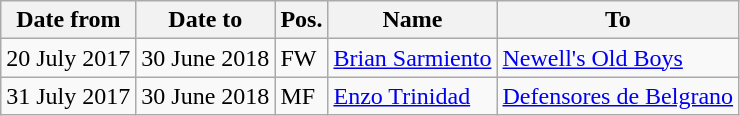<table class="wikitable">
<tr>
<th>Date from</th>
<th>Date to</th>
<th>Pos.</th>
<th>Name</th>
<th>To</th>
</tr>
<tr>
<td>20 July 2017</td>
<td>30 June 2018</td>
<td>FW</td>
<td> <a href='#'>Brian Sarmiento</a></td>
<td> <a href='#'>Newell's Old Boys</a></td>
</tr>
<tr>
<td>31 July 2017</td>
<td>30 June 2018</td>
<td>MF</td>
<td> <a href='#'>Enzo Trinidad</a></td>
<td> <a href='#'>Defensores de Belgrano</a></td>
</tr>
</table>
